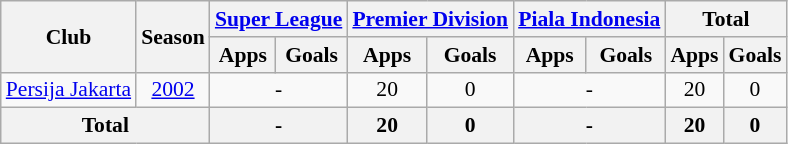<table class="wikitable" style="font-size:90%; text-align:center;">
<tr>
<th rowspan="2">Club</th>
<th rowspan="2">Season</th>
<th colspan="2"><a href='#'>Super League</a></th>
<th colspan="2"><a href='#'>Premier Division</a></th>
<th colspan="2"><a href='#'>Piala Indonesia</a></th>
<th colspan="2">Total</th>
</tr>
<tr>
<th>Apps</th>
<th>Goals</th>
<th>Apps</th>
<th>Goals</th>
<th>Apps</th>
<th>Goals</th>
<th>Apps</th>
<th>Goals</th>
</tr>
<tr>
<td rowspan="1"><a href='#'>Persija Jakarta</a></td>
<td><a href='#'>2002</a></td>
<td colspan="2">-</td>
<td>20</td>
<td>0</td>
<td colspan="2">-</td>
<td>20</td>
<td>0</td>
</tr>
<tr>
<th colspan="2">Total</th>
<th colspan="2">-</th>
<th>20</th>
<th>0</th>
<th colspan="2">-</th>
<th>20</th>
<th>0</th>
</tr>
</table>
